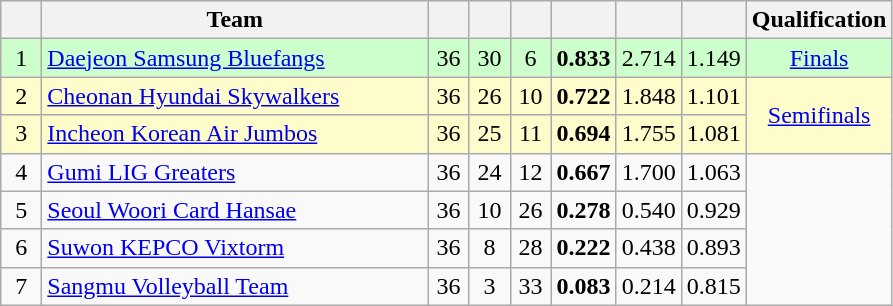<table class="wikitable" style="text-align:center;">
<tr>
<th width=20></th>
<th width=250>Team</th>
<th width=20></th>
<th width=20></th>
<th width=20></th>
<th width=35></th>
<th width=35></th>
<th width=35></th>
<th width=50>Qualification</th>
</tr>
<tr bgcolor=#ccffcc>
<td>1</td>
<td align=left><a href='#'>Daejeon Samsung Bluefangs</a></td>
<td>36</td>
<td>30</td>
<td>6</td>
<td><strong>0.833</strong></td>
<td>2.714</td>
<td>1.149</td>
<td><a href='#'>Finals</a></td>
</tr>
<tr bgcolor=#fffccc>
<td>2</td>
<td align=left><a href='#'>Cheonan Hyundai Skywalkers</a></td>
<td>36</td>
<td>26</td>
<td>10</td>
<td><strong>0.722</strong></td>
<td>1.848</td>
<td>1.101</td>
<td rowspan="2"><a href='#'>Semifinals</a></td>
</tr>
<tr bgcolor=#fffccc>
<td>3</td>
<td align=left><a href='#'>Incheon Korean Air Jumbos</a></td>
<td>36</td>
<td>25</td>
<td>11</td>
<td><strong>0.694</strong></td>
<td>1.755</td>
<td>1.081</td>
</tr>
<tr>
<td>4</td>
<td align=left><a href='#'>Gumi LIG Greaters</a></td>
<td>36</td>
<td>24</td>
<td>12</td>
<td><strong>0.667</strong></td>
<td>1.700</td>
<td>1.063</td>
<td rowspan="4"></td>
</tr>
<tr>
<td>5</td>
<td align=left><a href='#'>Seoul Woori Card Hansae</a></td>
<td>36</td>
<td>10</td>
<td>26</td>
<td><strong>0.278</strong></td>
<td>0.540</td>
<td>0.929</td>
</tr>
<tr>
<td>6</td>
<td align=left><a href='#'>Suwon KEPCO Vixtorm</a></td>
<td>36</td>
<td>8</td>
<td>28</td>
<td><strong>0.222</strong></td>
<td>0.438</td>
<td>0.893</td>
</tr>
<tr>
<td>7</td>
<td align=left><a href='#'>Sangmu Volleyball Team</a></td>
<td>36</td>
<td>3</td>
<td>33</td>
<td><strong>0.083</strong></td>
<td>0.214</td>
<td>0.815</td>
</tr>
</table>
